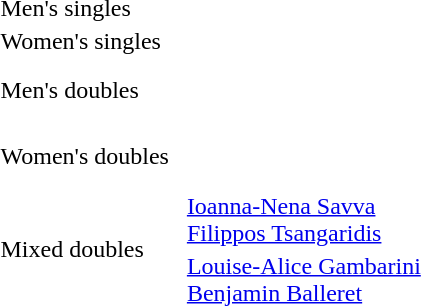<table>
<tr>
<td rowspan=2>Men's singles<br></td>
<td rowspan=2></td>
<td rowspan=2></td>
<td></td>
</tr>
<tr>
<td></td>
</tr>
<tr>
<td rowspan=2>Women's singles<br></td>
<td rowspan=2></td>
<td rowspan=2></td>
<td></td>
</tr>
<tr>
<td></td>
</tr>
<tr>
<td rowspan=2>Men's doubles<br></td>
<td rowspan=2><br></td>
<td rowspan=2><br></td>
<td><br></td>
</tr>
<tr>
<td><br></td>
</tr>
<tr>
<td rowspan=2>Women's doubles<br></td>
<td rowspan=2><br></td>
<td rowspan=2><br></td>
<td><br></td>
</tr>
<tr>
<td><br></td>
</tr>
<tr>
<td rowspan=2>Mixed doubles<br></td>
<td rowspan=2><br></td>
<td rowspan=2><br></td>
<td> <a href='#'>Ioanna-Nena Savva</a><br> <a href='#'>Filippos Tsangaridis</a></td>
</tr>
<tr>
<td> <a href='#'>Louise-Alice Gambarini</a><br> <a href='#'>Benjamin Balleret</a></td>
</tr>
</table>
